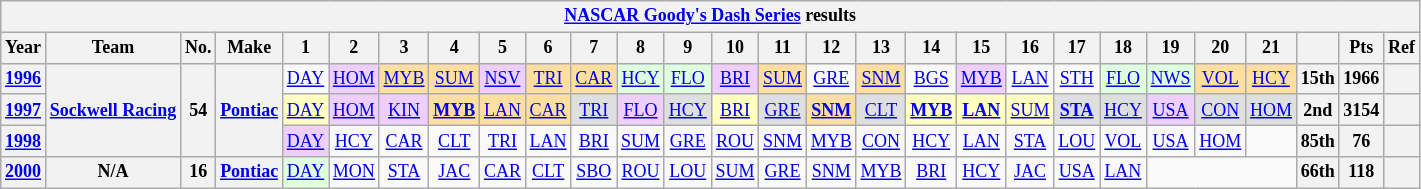<table class="wikitable" style="text-align:center; font-size:75%">
<tr>
<th colspan=32><a href='#'>NASCAR Goody's Dash Series</a> results</th>
</tr>
<tr>
<th>Year</th>
<th>Team</th>
<th>No.</th>
<th>Make</th>
<th>1</th>
<th>2</th>
<th>3</th>
<th>4</th>
<th>5</th>
<th>6</th>
<th>7</th>
<th>8</th>
<th>9</th>
<th>10</th>
<th>11</th>
<th>12</th>
<th>13</th>
<th>14</th>
<th>15</th>
<th>16</th>
<th>17</th>
<th>18</th>
<th>19</th>
<th>20</th>
<th>21</th>
<th></th>
<th>Pts</th>
<th>Ref</th>
</tr>
<tr>
<th><a href='#'>1996</a></th>
<th rowspan=3><a href='#'>Sockwell Racing</a></th>
<th rowspan=3>54</th>
<th rowspan=3><a href='#'>Pontiac</a></th>
<td><a href='#'>DAY</a></td>
<td style="background:#EFCFFF;"><a href='#'>HOM</a><br></td>
<td style="background:#FFDF9F;"><a href='#'>MYB</a><br></td>
<td style="background:#FFDF9F;"><a href='#'>SUM</a><br></td>
<td style="background:#EFCFFF;"><a href='#'>NSV</a><br></td>
<td style="background:#FFDF9F;"><a href='#'>TRI</a><br></td>
<td style="background:#FFDF9F;"><a href='#'>CAR</a><br></td>
<td style="background:#DFFFDF;"><a href='#'>HCY</a><br></td>
<td style="background:#DFFFDF;"><a href='#'>FLO</a><br></td>
<td style="background:#EFCFFF;"><a href='#'>BRI</a><br></td>
<td style="background:#FFDF9F;"><a href='#'>SUM</a><br></td>
<td><a href='#'>GRE</a></td>
<td style="background:#FFDF9F;"><a href='#'>SNM</a><br></td>
<td><a href='#'>BGS</a></td>
<td style="background:#EFCFFF;"><a href='#'>MYB</a><br></td>
<td><a href='#'>LAN</a></td>
<td><a href='#'>STH</a></td>
<td style="background:#DFFFDF;"><a href='#'>FLO</a><br></td>
<td style="background:#DFFFDF;"><a href='#'>NWS</a><br></td>
<td style="background:#FFDF9F;"><a href='#'>VOL</a><br></td>
<td style="background:#FFDF9F;"><a href='#'>HCY</a><br></td>
<th>15th</th>
<th>1966</th>
<th></th>
</tr>
<tr>
<th><a href='#'>1997</a></th>
<td style="background:#FFFFBF;"><a href='#'>DAY</a><br></td>
<td style="background:#EFCFFF;"><a href='#'>HOM</a><br></td>
<td style="background:#EFCFFF;"><a href='#'>KIN</a><br></td>
<td style="background:#FFDF9F;"><strong><a href='#'>MYB</a></strong><br></td>
<td style="background:#FFDF9F;"><a href='#'>LAN</a><br></td>
<td style="background:#FFDF9F;"><a href='#'>CAR</a><br></td>
<td style="background:#DFDFDF;"><a href='#'>TRI</a><br></td>
<td style="background:#EFCFFF;"><a href='#'>FLO</a><br></td>
<td style="background:#DFDFDF;"><a href='#'>HCY</a><br></td>
<td style="background:#FFFFBF;"><a href='#'>BRI</a><br></td>
<td style="background:#DFDFDF;"><a href='#'>GRE</a><br></td>
<td style="background:#FFDF9F;"><strong><a href='#'>SNM</a></strong><br></td>
<td style="background:#DFDFDF;"><a href='#'>CLT</a><br></td>
<td style="background:#FFFFBF;"><strong><a href='#'>MYB</a></strong><br></td>
<td style="background:#FFFFBF;"><strong><a href='#'>LAN</a></strong><br></td>
<td style="background:#FFFFBF;"><a href='#'>SUM</a><br></td>
<td style="background:#DFDFDF;"><strong><a href='#'>STA</a></strong><br></td>
<td style="background:#DFDFDF;"><a href='#'>HCY</a><br></td>
<td style="background:#EFCFFF;"><a href='#'>USA</a><br></td>
<td style="background:#DFDFDF;"><a href='#'>CON</a><br></td>
<td style="background:#DFDFDF;"><a href='#'>HOM</a><br></td>
<th>2nd</th>
<th>3154</th>
<th></th>
</tr>
<tr>
<th><a href='#'>1998</a></th>
<td style="background:#EFCFFF;"><a href='#'>DAY</a><br></td>
<td><a href='#'>HCY</a></td>
<td><a href='#'>CAR</a></td>
<td><a href='#'>CLT</a></td>
<td><a href='#'>TRI</a></td>
<td><a href='#'>LAN</a></td>
<td><a href='#'>BRI</a></td>
<td><a href='#'>SUM</a></td>
<td><a href='#'>GRE</a></td>
<td><a href='#'>ROU</a></td>
<td><a href='#'>SNM</a></td>
<td><a href='#'>MYB</a></td>
<td><a href='#'>CON</a></td>
<td><a href='#'>HCY</a></td>
<td><a href='#'>LAN</a></td>
<td><a href='#'>STA</a></td>
<td><a href='#'>LOU</a></td>
<td><a href='#'>VOL</a></td>
<td><a href='#'>USA</a></td>
<td><a href='#'>HOM</a></td>
<td></td>
<th>85th</th>
<th>76</th>
<th></th>
</tr>
<tr>
<th><a href='#'>2000</a></th>
<th>N/A</th>
<th>16</th>
<th><a href='#'>Pontiac</a></th>
<td style="background:#DFFFDF;"><a href='#'>DAY</a><br></td>
<td><a href='#'>MON</a></td>
<td><a href='#'>STA</a></td>
<td><a href='#'>JAC</a></td>
<td><a href='#'>CAR</a></td>
<td><a href='#'>CLT</a></td>
<td><a href='#'>SBO</a></td>
<td><a href='#'>ROU</a></td>
<td><a href='#'>LOU</a></td>
<td><a href='#'>SUM</a></td>
<td><a href='#'>GRE</a></td>
<td><a href='#'>SNM</a></td>
<td><a href='#'>MYB</a></td>
<td><a href='#'>BRI</a></td>
<td><a href='#'>HCY</a></td>
<td><a href='#'>JAC</a></td>
<td><a href='#'>USA</a></td>
<td><a href='#'>LAN</a></td>
<td colspan=3></td>
<th>66th</th>
<th>118</th>
<th></th>
</tr>
</table>
